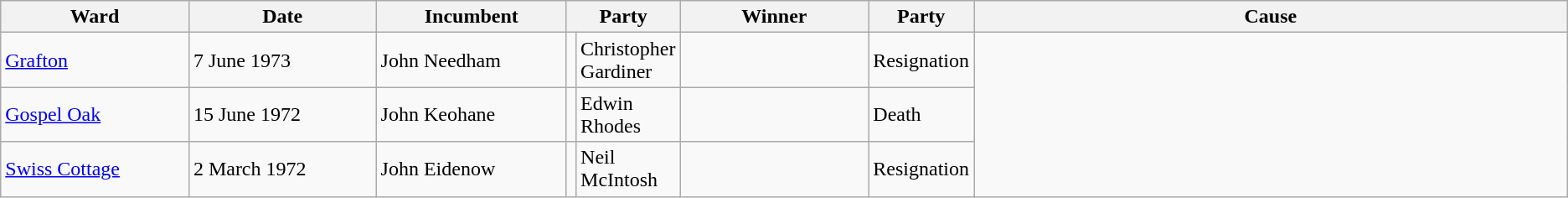<table class="wikitable">
<tr>
<th scope="col" style="width:150px">Ward</th>
<th scope="col" style="width:150px">Date</th>
<th scope="col" style="width:150px">Incumbent</th>
<th scope="col" colspan="2" style="width:150px">Party</th>
<th scope="col" style="width:150px">Winner</th>
<th scope="col" colspan="2" style="width:150px">Party</th>
<th scope="col" style="width:500px">Cause</th>
</tr>
<tr>
<td><a href='#'>Grafton</a></td>
<td>7 June 1973</td>
<td>John Needham</td>
<td></td>
<td>Christopher Gardiner</td>
<td></td>
<td>Resignation</td>
</tr>
<tr>
<td><a href='#'>Gospel Oak</a></td>
<td>15 June 1972</td>
<td>John Keohane</td>
<td></td>
<td>Edwin Rhodes</td>
<td></td>
<td>Death</td>
</tr>
<tr>
<td><a href='#'>Swiss Cottage</a></td>
<td>2 March 1972</td>
<td>John Eidenow</td>
<td></td>
<td>Neil McIntosh</td>
<td></td>
<td>Resignation</td>
</tr>
</table>
